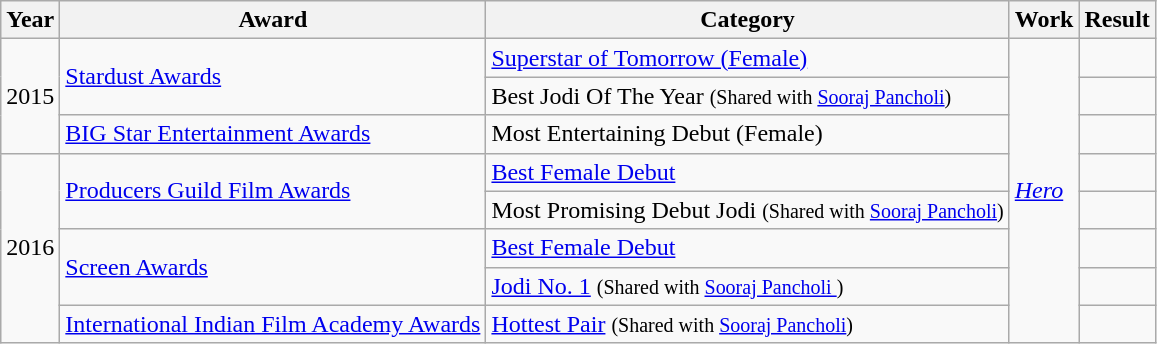<table class="wikitable">
<tr>
<th>Year</th>
<th>Award</th>
<th>Category</th>
<th>Work</th>
<th>Result</th>
</tr>
<tr>
<td rowspan="3">2015</td>
<td rowspan="2"><a href='#'>Stardust Awards</a></td>
<td><a href='#'>Superstar of Tomorrow (Female)</a></td>
<td rowspan="11"><em><a href='#'>Hero</a></em></td>
<td></td>
</tr>
<tr>
<td>Best Jodi Of The Year <small>(Shared with <a href='#'>Sooraj Pancholi</a>)</small></td>
<td></td>
</tr>
<tr>
<td><a href='#'>BIG Star Entertainment Awards</a></td>
<td>Most Entertaining Debut (Female)</td>
<td></td>
</tr>
<tr>
<td rowspan="5">2016</td>
<td rowspan="2"><a href='#'>Producers Guild Film Awards</a></td>
<td><a href='#'>Best Female Debut</a></td>
<td></td>
</tr>
<tr>
<td>Most Promising Debut Jodi <small>(Shared with <a href='#'>Sooraj Pancholi</a>)</small></td>
<td></td>
</tr>
<tr>
<td rowspan="2"><a href='#'>Screen Awards</a></td>
<td><a href='#'>Best Female Debut</a></td>
<td></td>
</tr>
<tr>
<td><a href='#'>Jodi No. 1</a> <small>(Shared with <a href='#'>Sooraj Pancholi </a>)</small></td>
<td></td>
</tr>
<tr>
<td><a href='#'>International Indian Film Academy Awards</a></td>
<td><a href='#'>Hottest Pair</a> <small>(Shared with <a href='#'>Sooraj Pancholi</a>)</small></td>
<td></td>
</tr>
</table>
